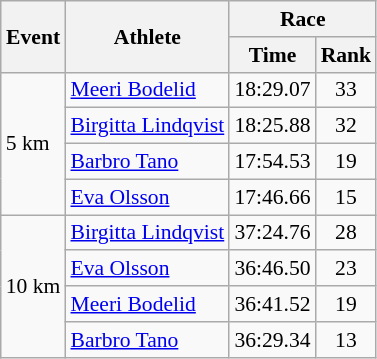<table class="wikitable" border="1" style="font-size:90%">
<tr>
<th rowspan=2>Event</th>
<th rowspan=2>Athlete</th>
<th colspan=2>Race</th>
</tr>
<tr>
<th>Time</th>
<th>Rank</th>
</tr>
<tr>
<td rowspan=4>5 km</td>
<td><a href='#'>Meeri Bodelid</a></td>
<td align=center>18:29.07</td>
<td align=center>33</td>
</tr>
<tr>
<td><a href='#'>Birgitta Lindqvist</a></td>
<td align=center>18:25.88</td>
<td align=center>32</td>
</tr>
<tr>
<td><a href='#'>Barbro Tano</a></td>
<td align=center>17:54.53</td>
<td align=center>19</td>
</tr>
<tr>
<td><a href='#'>Eva Olsson</a></td>
<td align=center>17:46.66</td>
<td align=center>15</td>
</tr>
<tr>
<td rowspan=4>10 km</td>
<td><a href='#'>Birgitta Lindqvist</a></td>
<td align=center>37:24.76</td>
<td align=center>28</td>
</tr>
<tr>
<td><a href='#'>Eva Olsson</a></td>
<td align=center>36:46.50</td>
<td align=center>23</td>
</tr>
<tr>
<td><a href='#'>Meeri Bodelid</a></td>
<td align=center>36:41.52</td>
<td align=center>19</td>
</tr>
<tr>
<td><a href='#'>Barbro Tano</a></td>
<td align=center>36:29.34</td>
<td align=center>13</td>
</tr>
</table>
